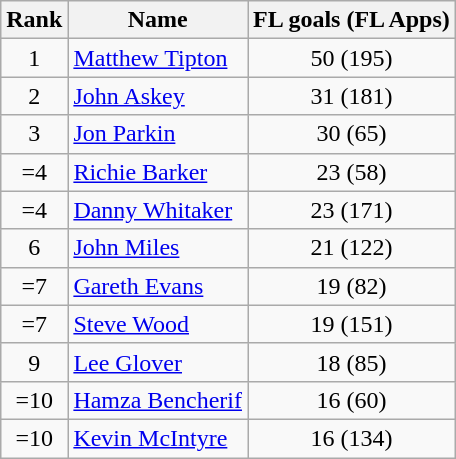<table class="wikitable">
<tr>
<th>Rank</th>
<th>Name</th>
<th>FL goals (FL Apps)</th>
</tr>
<tr style="text-align:center;">
<td>1</td>
<td style="text-align:left;"><a href='#'>Matthew Tipton</a></td>
<td>50 (195)</td>
</tr>
<tr style="text-align:center;">
<td>2</td>
<td style="text-align:left;"><a href='#'>John Askey</a></td>
<td>31 (181)</td>
</tr>
<tr style="text-align:center;">
<td>3</td>
<td style="text-align:left;"><a href='#'>Jon Parkin</a></td>
<td>30 (65)</td>
</tr>
<tr style="text-align:center;">
<td>=4</td>
<td style="text-align:left;"><a href='#'>Richie Barker</a></td>
<td>23 (58)</td>
</tr>
<tr style="text-align:center;">
<td>=4</td>
<td style="text-align:left;"><a href='#'>Danny Whitaker</a></td>
<td>23 (171)</td>
</tr>
<tr style="text-align:center;">
<td>6</td>
<td style="text-align:left;"><a href='#'>John Miles</a></td>
<td>21 (122)</td>
</tr>
<tr style="text-align:center;">
<td>=7</td>
<td style="text-align:left;"><a href='#'>Gareth Evans</a></td>
<td>19 (82)</td>
</tr>
<tr style="text-align:center;">
<td>=7</td>
<td style="text-align:left;"><a href='#'>Steve Wood</a></td>
<td>19 (151)</td>
</tr>
<tr style="text-align:center;">
<td>9</td>
<td style="text-align:left;"><a href='#'>Lee Glover</a></td>
<td>18 (85)</td>
</tr>
<tr style="text-align:center;">
<td>=10</td>
<td style="text-align:left;"><a href='#'>Hamza Bencherif</a></td>
<td>16 (60)</td>
</tr>
<tr style="text-align:center;">
<td>=10</td>
<td style="text-align:left;"><a href='#'>Kevin McIntyre</a></td>
<td>16 (134)</td>
</tr>
</table>
